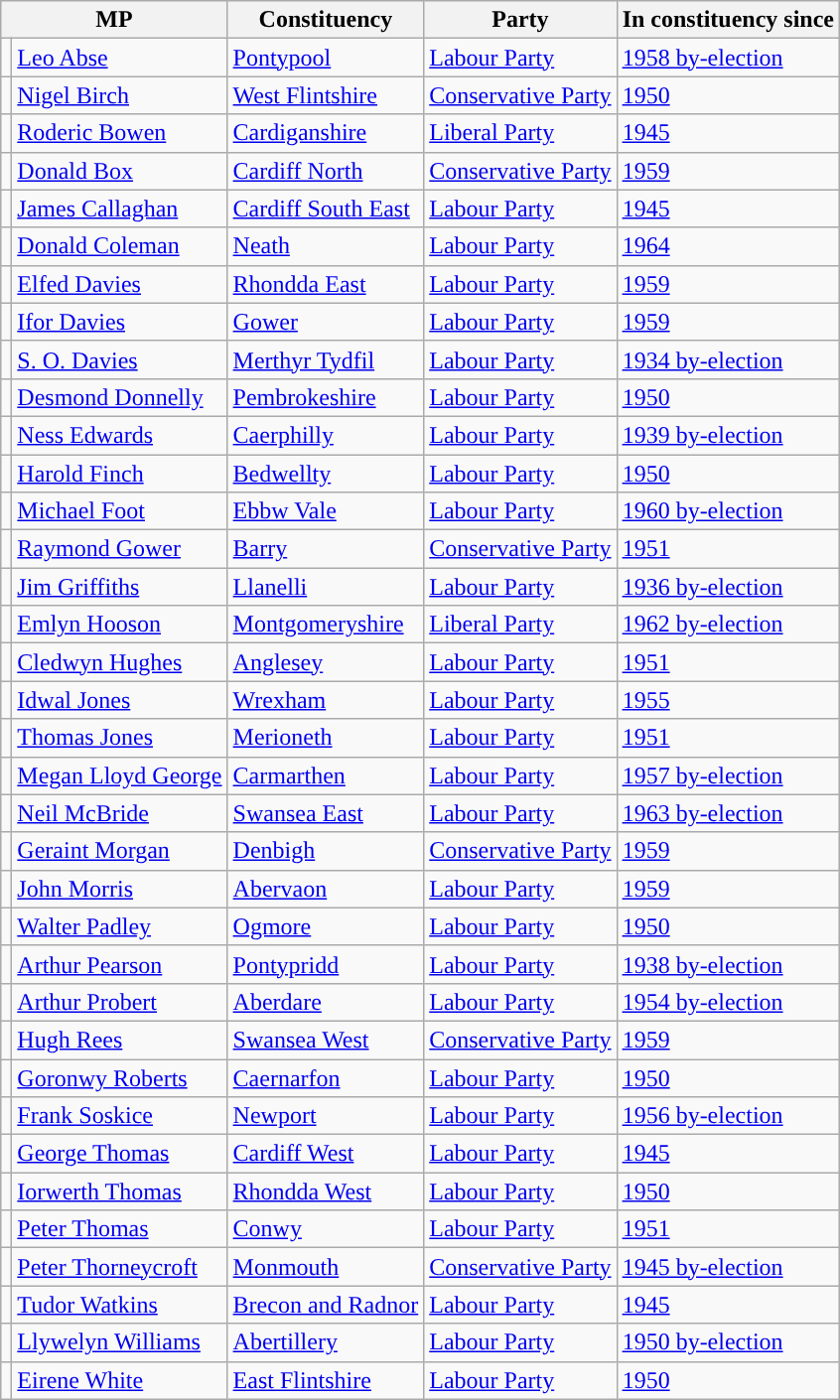<table class="wikitable sortable">
<tr>
<th colspan="2">MP</th>
<th>Constituency</th>
<th>Party</th>
<th>In constituency since</th>
</tr>
<tr>
<td style="color:inherit;background-color: "></td>
<td><a href='#'>Leo Abse</a></td>
<td><a href='#'>Pontypool</a></td>
<td><a href='#'>Labour Party</a></td>
<td><a href='#'>1958 by-election</a></td>
</tr>
<tr>
<td style="color:inherit;background-color: "></td>
<td><a href='#'>Nigel Birch</a></td>
<td><a href='#'>West Flintshire</a></td>
<td><a href='#'>Conservative Party</a></td>
<td><a href='#'>1950</a></td>
</tr>
<tr>
<td style="color:inherit;background-color: "></td>
<td><a href='#'>Roderic Bowen</a></td>
<td><a href='#'>Cardiganshire</a></td>
<td><a href='#'>Liberal Party</a></td>
<td><a href='#'>1945</a></td>
</tr>
<tr>
<td style="color:inherit;background-color: "></td>
<td><a href='#'>Donald Box</a></td>
<td><a href='#'>Cardiff North</a></td>
<td><a href='#'>Conservative Party</a></td>
<td><a href='#'>1959</a></td>
</tr>
<tr>
<td style="color:inherit;background-color: "></td>
<td><a href='#'>James Callaghan</a></td>
<td><a href='#'>Cardiff South East</a></td>
<td><a href='#'>Labour Party</a></td>
<td><a href='#'>1945</a></td>
</tr>
<tr>
<td style="color:inherit;background-color: "></td>
<td><a href='#'>Donald Coleman</a></td>
<td><a href='#'>Neath</a></td>
<td><a href='#'>Labour Party</a></td>
<td><a href='#'>1964</a></td>
</tr>
<tr>
<td style="color:inherit;background-color: "></td>
<td><a href='#'>Elfed Davies</a></td>
<td><a href='#'>Rhondda East</a></td>
<td><a href='#'>Labour Party</a></td>
<td><a href='#'>1959</a></td>
</tr>
<tr>
<td style="color:inherit;background-color: "></td>
<td><a href='#'>Ifor Davies</a></td>
<td><a href='#'>Gower</a></td>
<td><a href='#'>Labour Party</a></td>
<td><a href='#'>1959</a></td>
</tr>
<tr>
<td style="color:inherit;background-color: "></td>
<td><a href='#'>S. O. Davies</a></td>
<td><a href='#'>Merthyr Tydfil</a></td>
<td><a href='#'>Labour Party</a></td>
<td><a href='#'>1934 by-election</a></td>
</tr>
<tr>
<td style="color:inherit;background-color: "></td>
<td><a href='#'>Desmond Donnelly</a></td>
<td><a href='#'>Pembrokeshire</a></td>
<td><a href='#'>Labour Party</a></td>
<td><a href='#'>1950</a></td>
</tr>
<tr>
<td style="color:inherit;background-color: "></td>
<td><a href='#'>Ness Edwards</a></td>
<td><a href='#'>Caerphilly</a></td>
<td><a href='#'>Labour Party</a></td>
<td><a href='#'>1939 by-election</a></td>
</tr>
<tr>
<td style="color:inherit;background-color: "></td>
<td><a href='#'>Harold Finch</a></td>
<td><a href='#'>Bedwellty</a></td>
<td><a href='#'>Labour Party</a></td>
<td><a href='#'>1950</a></td>
</tr>
<tr>
<td style="color:inherit;background-color: "></td>
<td><a href='#'>Michael Foot</a></td>
<td><a href='#'>Ebbw Vale</a></td>
<td><a href='#'>Labour Party</a></td>
<td><a href='#'>1960 by-election</a></td>
</tr>
<tr>
<td style="color:inherit;background-color: "></td>
<td><a href='#'>Raymond Gower</a></td>
<td><a href='#'>Barry</a></td>
<td><a href='#'>Conservative Party</a></td>
<td><a href='#'>1951</a></td>
</tr>
<tr>
<td style="color:inherit;background-color: "></td>
<td><a href='#'>Jim Griffiths</a></td>
<td><a href='#'>Llanelli</a></td>
<td><a href='#'>Labour Party</a></td>
<td><a href='#'>1936 by-election</a></td>
</tr>
<tr>
<td style="color:inherit;background-color: "></td>
<td><a href='#'>Emlyn Hooson</a></td>
<td><a href='#'>Montgomeryshire</a></td>
<td><a href='#'>Liberal Party</a></td>
<td><a href='#'>1962 by-election</a></td>
</tr>
<tr>
<td style="color:inherit;background-color: "></td>
<td><a href='#'>Cledwyn Hughes</a></td>
<td><a href='#'>Anglesey</a></td>
<td><a href='#'>Labour Party</a></td>
<td><a href='#'>1951</a></td>
</tr>
<tr>
<td style="color:inherit;background-color: "></td>
<td><a href='#'>Idwal Jones</a></td>
<td><a href='#'>Wrexham</a></td>
<td><a href='#'>Labour Party</a></td>
<td><a href='#'>1955</a></td>
</tr>
<tr>
<td style="color:inherit;background-color: "></td>
<td><a href='#'>Thomas Jones</a></td>
<td><a href='#'>Merioneth</a></td>
<td><a href='#'>Labour Party</a></td>
<td><a href='#'>1951</a></td>
</tr>
<tr>
<td style="color:inherit;background-color: "></td>
<td><a href='#'>Megan Lloyd George</a></td>
<td><a href='#'>Carmarthen</a></td>
<td><a href='#'>Labour Party</a></td>
<td><a href='#'>1957 by-election</a></td>
</tr>
<tr>
<td style="color:inherit;background-color: "></td>
<td><a href='#'>Neil McBride</a></td>
<td><a href='#'>Swansea East</a></td>
<td><a href='#'>Labour Party</a></td>
<td><a href='#'>1963 by-election</a></td>
</tr>
<tr>
<td style="color:inherit;background-color: "></td>
<td><a href='#'>Geraint Morgan</a></td>
<td><a href='#'>Denbigh</a></td>
<td><a href='#'>Conservative Party</a></td>
<td><a href='#'>1959</a></td>
</tr>
<tr>
<td style="color:inherit;background-color: "></td>
<td><a href='#'>John Morris</a></td>
<td><a href='#'>Abervaon</a></td>
<td><a href='#'>Labour Party</a></td>
<td><a href='#'>1959</a></td>
</tr>
<tr>
<td style="color:inherit;background-color: "></td>
<td><a href='#'>Walter Padley</a></td>
<td><a href='#'>Ogmore</a></td>
<td><a href='#'>Labour Party</a></td>
<td><a href='#'>1950</a></td>
</tr>
<tr>
<td style="color:inherit;background-color: "></td>
<td><a href='#'>Arthur Pearson</a></td>
<td><a href='#'>Pontypridd</a></td>
<td><a href='#'>Labour Party</a></td>
<td><a href='#'>1938 by-election</a></td>
</tr>
<tr>
<td style="color:inherit;background-color: "></td>
<td><a href='#'>Arthur Probert</a></td>
<td><a href='#'>Aberdare</a></td>
<td><a href='#'>Labour Party</a></td>
<td><a href='#'>1954 by-election</a></td>
</tr>
<tr>
<td style="color:inherit;background-color: "></td>
<td><a href='#'>Hugh Rees</a></td>
<td><a href='#'>Swansea West</a></td>
<td><a href='#'>Conservative Party</a></td>
<td><a href='#'>1959</a></td>
</tr>
<tr>
<td style="color:inherit;background-color: "></td>
<td><a href='#'>Goronwy Roberts</a></td>
<td><a href='#'>Caernarfon</a></td>
<td><a href='#'>Labour Party</a></td>
<td><a href='#'>1950</a></td>
</tr>
<tr>
<td style="color:inherit;background-color: "></td>
<td><a href='#'>Frank Soskice</a></td>
<td><a href='#'>Newport</a></td>
<td><a href='#'>Labour Party</a></td>
<td><a href='#'>1956 by-election</a></td>
</tr>
<tr>
<td style="color:inherit;background-color: "></td>
<td><a href='#'>George Thomas</a></td>
<td><a href='#'>Cardiff West</a></td>
<td><a href='#'>Labour Party</a></td>
<td><a href='#'>1945</a></td>
</tr>
<tr>
<td style="color:inherit;background-color: "></td>
<td><a href='#'>Iorwerth Thomas</a></td>
<td><a href='#'>Rhondda West</a></td>
<td><a href='#'>Labour Party</a></td>
<td><a href='#'>1950</a></td>
</tr>
<tr>
<td style="color:inherit;background-color: "></td>
<td><a href='#'>Peter Thomas</a></td>
<td><a href='#'>Conwy</a></td>
<td><a href='#'>Labour Party</a></td>
<td><a href='#'>1951</a></td>
</tr>
<tr>
<td style="color:inherit;background-color: "></td>
<td><a href='#'>Peter Thorneycroft</a></td>
<td><a href='#'>Monmouth</a></td>
<td><a href='#'>Conservative Party</a></td>
<td><a href='#'>1945 by-election</a></td>
</tr>
<tr>
<td style="color:inherit;background-color: "></td>
<td><a href='#'>Tudor Watkins</a></td>
<td><a href='#'>Brecon and Radnor</a></td>
<td><a href='#'>Labour Party</a></td>
<td><a href='#'>1945</a></td>
</tr>
<tr>
<td style="color:inherit;background-color: "></td>
<td><a href='#'>Llywelyn Williams</a></td>
<td><a href='#'>Abertillery</a></td>
<td><a href='#'>Labour Party</a></td>
<td><a href='#'>1950 by-election</a></td>
</tr>
<tr>
<td style="color:inherit;background-color: "></td>
<td><a href='#'>Eirene White</a></td>
<td><a href='#'>East Flintshire</a></td>
<td><a href='#'>Labour Party</a></td>
<td><a href='#'>1950</a></td>
</tr>
</table>
